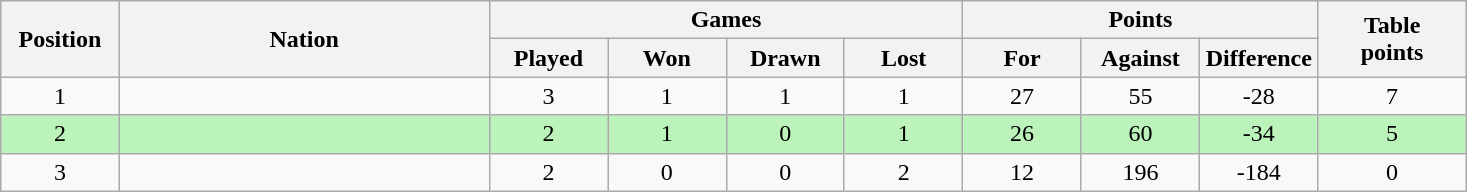<table class="wikitable" style="text-align: center;">
<tr>
<th rowspan=2 width="8%">Position</th>
<th rowspan=2 width="25%">Nation</th>
<th colspan=4 width="32%">Games</th>
<th colspan=3 width="24%">Points</th>
<th rowspan=2 width="10%">Table<br>points</th>
</tr>
<tr>
<th width="8%">Played</th>
<th width="8%">Won</th>
<th width="8%">Drawn</th>
<th width="8%">Lost</th>
<th width="8%">For</th>
<th width="8%">Against</th>
<th width="8%">Difference</th>
</tr>
<tr>
<td>1</td>
<td align=left></td>
<td>3</td>
<td>1</td>
<td>1</td>
<td>1</td>
<td>27</td>
<td>55</td>
<td>-28</td>
<td>7</td>
</tr>
<tr style=background:#bbf3bb>
<td>2</td>
<td align=left></td>
<td>2</td>
<td>1</td>
<td>0</td>
<td>1</td>
<td>26</td>
<td>60</td>
<td>-34</td>
<td>5</td>
</tr>
<tr>
<td>3</td>
<td align=left></td>
<td>2</td>
<td>0</td>
<td>0</td>
<td>2</td>
<td>12</td>
<td>196</td>
<td>-184</td>
<td>0</td>
</tr>
</table>
